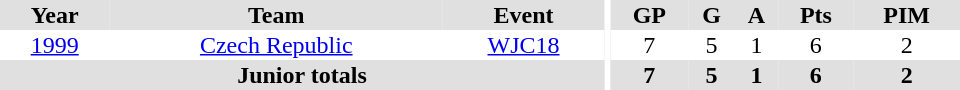<table border="0" cellpadding="1" cellspacing="0" ID="Table3" style="text-align:center; width:40em">
<tr bgcolor="#e0e0e0">
<th>Year</th>
<th>Team</th>
<th>Event</th>
<th rowspan="102" bgcolor="#ffffff"></th>
<th>GP</th>
<th>G</th>
<th>A</th>
<th>Pts</th>
<th>PIM</th>
</tr>
<tr>
<td><a href='#'>1999</a></td>
<td><a href='#'>Czech Republic</a></td>
<td><a href='#'>WJC18</a></td>
<td>7</td>
<td>5</td>
<td>1</td>
<td>6</td>
<td>2</td>
</tr>
<tr bgcolor="#e0e0e0">
<th colspan="3">Junior totals</th>
<th>7</th>
<th>5</th>
<th>1</th>
<th>6</th>
<th>2</th>
</tr>
</table>
